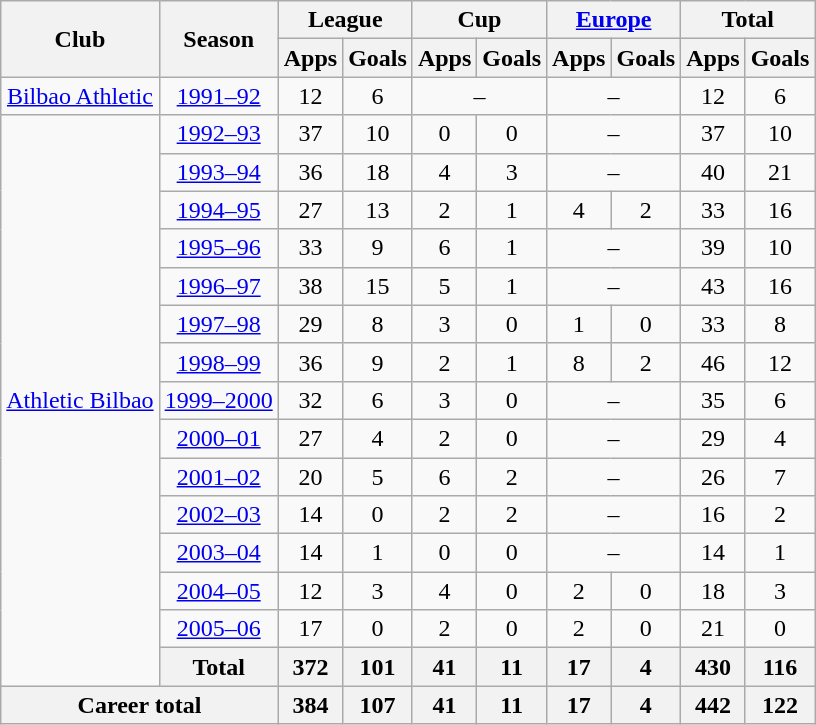<table class="wikitable" style="text-align:center">
<tr>
<th rowspan="2">Club</th>
<th rowspan="2">Season</th>
<th colspan="2">League</th>
<th colspan="2">Cup</th>
<th colspan="2"><a href='#'>Europe</a></th>
<th colspan="2">Total</th>
</tr>
<tr>
<th>Apps</th>
<th>Goals</th>
<th>Apps</th>
<th>Goals</th>
<th>Apps</th>
<th>Goals</th>
<th>Apps</th>
<th>Goals</th>
</tr>
<tr>
<td><a href='#'>Bilbao Athletic</a></td>
<td><a href='#'>1991–92</a></td>
<td>12</td>
<td>6</td>
<td colspan="2">–</td>
<td colspan="2">–</td>
<td>12</td>
<td>6</td>
</tr>
<tr>
<td rowspan="15"><a href='#'>Athletic Bilbao</a></td>
<td><a href='#'>1992–93</a></td>
<td>37</td>
<td>10</td>
<td>0</td>
<td>0</td>
<td colspan="2">–</td>
<td>37</td>
<td>10</td>
</tr>
<tr>
<td><a href='#'>1993–94</a></td>
<td>36</td>
<td>18</td>
<td>4</td>
<td>3</td>
<td colspan="2">–</td>
<td>40</td>
<td>21</td>
</tr>
<tr>
<td><a href='#'>1994–95</a></td>
<td>27</td>
<td>13</td>
<td>2</td>
<td>1</td>
<td>4</td>
<td>2</td>
<td>33</td>
<td>16</td>
</tr>
<tr>
<td><a href='#'>1995–96</a></td>
<td>33</td>
<td>9</td>
<td>6</td>
<td>1</td>
<td colspan="2">–</td>
<td>39</td>
<td>10</td>
</tr>
<tr>
<td><a href='#'>1996–97</a></td>
<td>38</td>
<td>15</td>
<td>5</td>
<td>1</td>
<td colspan="2">–</td>
<td>43</td>
<td>16</td>
</tr>
<tr>
<td><a href='#'>1997–98</a></td>
<td>29</td>
<td>8</td>
<td>3</td>
<td>0</td>
<td>1</td>
<td>0</td>
<td>33</td>
<td>8</td>
</tr>
<tr>
<td><a href='#'>1998–99</a></td>
<td>36</td>
<td>9</td>
<td>2</td>
<td>1</td>
<td>8</td>
<td>2</td>
<td>46</td>
<td>12</td>
</tr>
<tr>
<td><a href='#'>1999–2000</a></td>
<td>32</td>
<td>6</td>
<td>3</td>
<td>0</td>
<td colspan="2">–</td>
<td>35</td>
<td>6</td>
</tr>
<tr>
<td><a href='#'>2000–01</a></td>
<td>27</td>
<td>4</td>
<td>2</td>
<td>0</td>
<td colspan="2">–</td>
<td>29</td>
<td>4</td>
</tr>
<tr>
<td><a href='#'>2001–02</a></td>
<td>20</td>
<td>5</td>
<td>6</td>
<td>2</td>
<td colspan="2">–</td>
<td>26</td>
<td>7</td>
</tr>
<tr>
<td><a href='#'>2002–03</a></td>
<td>14</td>
<td>0</td>
<td>2</td>
<td>2</td>
<td colspan="2">–</td>
<td>16</td>
<td>2</td>
</tr>
<tr>
<td><a href='#'>2003–04</a></td>
<td>14</td>
<td>1</td>
<td>0</td>
<td>0</td>
<td colspan="2">–</td>
<td>14</td>
<td>1</td>
</tr>
<tr>
<td><a href='#'>2004–05</a></td>
<td>12</td>
<td>3</td>
<td>4</td>
<td>0</td>
<td>2</td>
<td>0</td>
<td>18</td>
<td>3</td>
</tr>
<tr>
<td><a href='#'>2005–06</a></td>
<td>17</td>
<td>0</td>
<td>2</td>
<td>0</td>
<td>2</td>
<td>0</td>
<td>21</td>
<td>0</td>
</tr>
<tr>
<th>Total</th>
<th>372</th>
<th>101</th>
<th>41</th>
<th>11</th>
<th>17</th>
<th>4</th>
<th>430</th>
<th>116</th>
</tr>
<tr>
<th colspan="2">Career total</th>
<th>384</th>
<th>107</th>
<th>41</th>
<th>11</th>
<th>17</th>
<th>4</th>
<th>442</th>
<th>122</th>
</tr>
</table>
